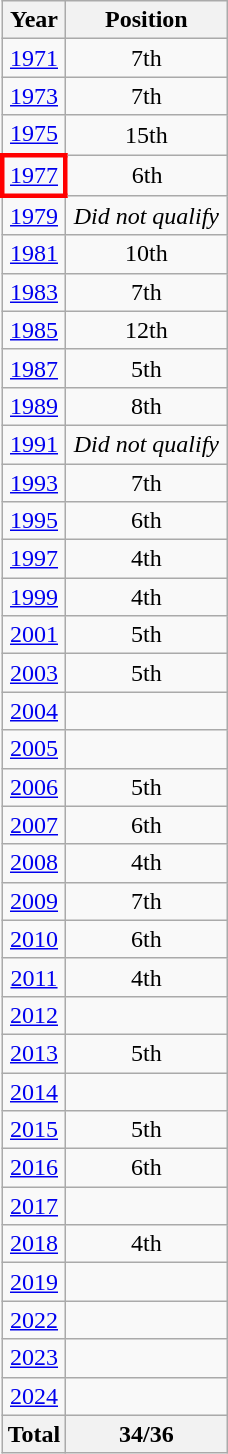<table class="wikitable" style="text-align: center;">
<tr>
<th>Year</th>
<th width=100px>Position</th>
</tr>
<tr>
<td> <a href='#'>1971</a></td>
<td>7th</td>
</tr>
<tr>
<td> <a href='#'>1973</a></td>
<td>7th</td>
</tr>
<tr>
<td> <a href='#'>1975</a></td>
<td>15th</td>
</tr>
<tr>
<td style="border: 3px solid red"> <a href='#'>1977</a></td>
<td>6th</td>
</tr>
<tr>
<td> <a href='#'>1979</a></td>
<td><em>Did not qualify</em></td>
</tr>
<tr>
<td> <a href='#'>1981</a></td>
<td>10th</td>
</tr>
<tr>
<td> <a href='#'>1983</a></td>
<td>7th</td>
</tr>
<tr>
<td> <a href='#'>1985</a></td>
<td>12th</td>
</tr>
<tr>
<td> <a href='#'>1987</a></td>
<td>5th</td>
</tr>
<tr>
<td> <a href='#'>1989</a></td>
<td>8th</td>
</tr>
<tr>
<td> <a href='#'>1991</a></td>
<td><em>Did not qualify</em></td>
</tr>
<tr>
<td> <a href='#'>1993</a></td>
<td>7th</td>
</tr>
<tr>
<td> <a href='#'>1995</a></td>
<td>6th</td>
</tr>
<tr>
<td> <a href='#'>1997</a></td>
<td>4th</td>
</tr>
<tr>
<td> <a href='#'>1999</a></td>
<td>4th</td>
</tr>
<tr>
<td> <a href='#'>2001</a></td>
<td>5th</td>
</tr>
<tr>
<td> <a href='#'>2003</a></td>
<td>5th</td>
</tr>
<tr>
<td> <a href='#'>2004</a></td>
<td></td>
</tr>
<tr>
<td> <a href='#'>2005</a></td>
<td></td>
</tr>
<tr>
<td> <a href='#'>2006</a></td>
<td>5th</td>
</tr>
<tr>
<td> <a href='#'>2007</a></td>
<td>6th</td>
</tr>
<tr>
<td> <a href='#'>2008</a></td>
<td>4th</td>
</tr>
<tr>
<td> <a href='#'>2009</a></td>
<td>7th</td>
</tr>
<tr>
<td> <a href='#'>2010</a></td>
<td>6th</td>
</tr>
<tr>
<td> <a href='#'>2011</a></td>
<td>4th</td>
</tr>
<tr>
<td> <a href='#'>2012</a></td>
<td></td>
</tr>
<tr>
<td> <a href='#'>2013</a></td>
<td>5th</td>
</tr>
<tr>
<td> <a href='#'>2014</a></td>
<td></td>
</tr>
<tr>
<td> <a href='#'>2015</a></td>
<td>5th</td>
</tr>
<tr>
<td> <a href='#'>2016</a></td>
<td>6th</td>
</tr>
<tr>
<td> <a href='#'>2017</a></td>
<td></td>
</tr>
<tr>
<td> <a href='#'>2018</a></td>
<td>4th</td>
</tr>
<tr>
<td> <a href='#'>2019</a></td>
<td></td>
</tr>
<tr>
<td> <a href='#'>2022</a></td>
<td></td>
</tr>
<tr>
<td> <a href='#'>2023</a></td>
<td></td>
</tr>
<tr>
<td> <a href='#'>2024</a></td>
<td></td>
</tr>
<tr>
<th>Total</th>
<th>34/36</th>
</tr>
</table>
